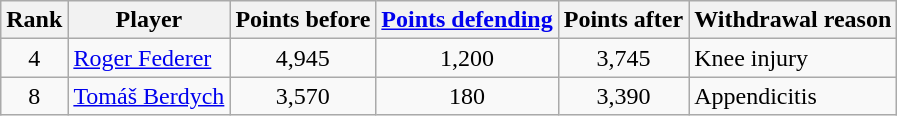<table class="wikitable collapsible uncollapsed">
<tr>
<th>Rank</th>
<th>Player</th>
<th>Points before</th>
<th><a href='#'>Points defending</a></th>
<th>Points after</th>
<th>Withdrawal reason</th>
</tr>
<tr>
<td style="text-align:center;">4</td>
<td> <a href='#'>Roger Federer</a></td>
<td style="text-align:center;">4,945</td>
<td style="text-align:center;">1,200</td>
<td style="text-align:center;">3,745</td>
<td>Knee injury</td>
</tr>
<tr>
<td style="text-align:center;">8</td>
<td> <a href='#'>Tomáš Berdych</a></td>
<td style="text-align:center;">3,570</td>
<td style="text-align:center;">180</td>
<td style="text-align:center;">3,390</td>
<td>Appendicitis</td>
</tr>
</table>
